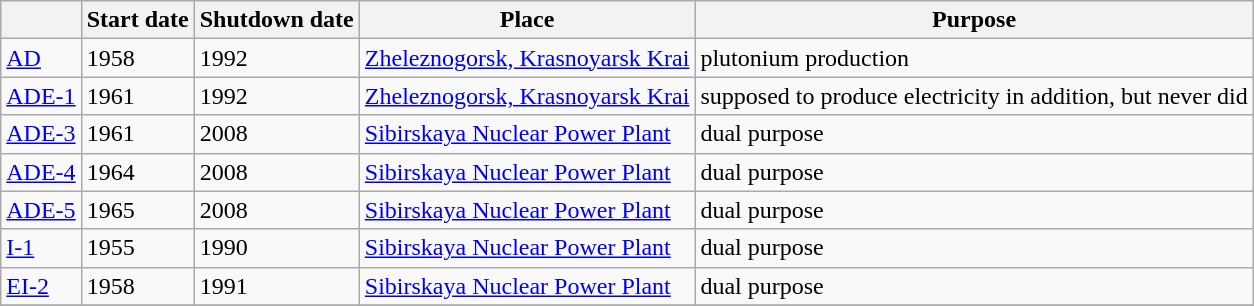<table class="wikitable mw-collapsible">
<tr>
<th></th>
<th>Start date</th>
<th>Shutdown date</th>
<th>Place</th>
<th>Purpose</th>
</tr>
<tr>
<td><a href='#'>AD</a></td>
<td>1958</td>
<td>1992</td>
<td><a href='#'>Zheleznogorsk, Krasnoyarsk Krai</a></td>
<td>plutonium production</td>
</tr>
<tr>
<td><a href='#'>ADE-1</a></td>
<td>1961</td>
<td>1992</td>
<td><a href='#'>Zheleznogorsk, Krasnoyarsk Krai</a></td>
<td>supposed to produce electricity in addition, but never did</td>
</tr>
<tr>
<td><a href='#'>ADE-3</a></td>
<td>1961</td>
<td>2008</td>
<td><a href='#'>Sibirskaya Nuclear Power Plant</a></td>
<td>dual purpose</td>
</tr>
<tr>
<td><a href='#'>ADE-4</a></td>
<td>1964</td>
<td>2008</td>
<td><a href='#'>Sibirskaya Nuclear Power Plant</a></td>
<td>dual purpose</td>
</tr>
<tr>
<td><a href='#'>ADE-5</a></td>
<td>1965</td>
<td>2008</td>
<td><a href='#'>Sibirskaya Nuclear Power Plant</a></td>
<td>dual purpose</td>
</tr>
<tr>
<td><a href='#'>I-1</a></td>
<td>1955</td>
<td>1990</td>
<td><a href='#'>Sibirskaya Nuclear Power Plant</a></td>
<td>dual purpose</td>
</tr>
<tr>
<td><a href='#'>EI-2</a></td>
<td>1958</td>
<td>1991</td>
<td><a href='#'>Sibirskaya Nuclear Power Plant</a></td>
<td>dual purpose</td>
</tr>
<tr>
</tr>
</table>
